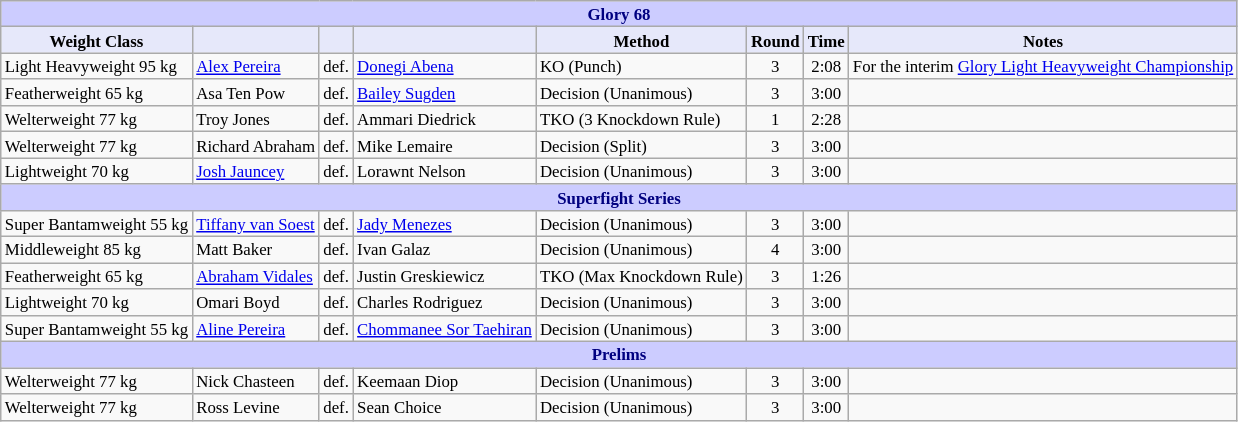<table class="wikitable" style="font-size: 70%;">
<tr>
<th colspan="8" style="background-color: #ccf; color: #000080; text-align: center;"><strong>Glory 68</strong></th>
</tr>
<tr>
<th colspan="1" style="background-color: #E6E8FA; color: #000000; text-align: center;">Weight Class</th>
<th colspan="1" style="background-color: #E6E8FA; color: #000000; text-align: center;"></th>
<th colspan="1" style="background-color: #E6E8FA; color: #000000; text-align: center;"></th>
<th colspan="1" style="background-color: #E6E8FA; color: #000000; text-align: center;"></th>
<th colspan="1" style="background-color: #E6E8FA; color: #000000; text-align: center;">Method</th>
<th colspan="1" style="background-color: #E6E8FA; color: #000000; text-align: center;">Round</th>
<th colspan="1" style="background-color: #E6E8FA; color: #000000; text-align: center;">Time</th>
<th colspan="1" style="background-color: #E6E8FA; color: #000000; text-align: center;">Notes</th>
</tr>
<tr>
<td>Light Heavyweight 95 kg</td>
<td> <a href='#'>Alex Pereira</a></td>
<td align=center>def.</td>
<td> <a href='#'>Donegi Abena</a></td>
<td>KO (Punch)</td>
<td align=center>3</td>
<td align=center>2:08</td>
<td>For the interim <a href='#'>Glory Light Heavyweight Championship</a></td>
</tr>
<tr>
<td>Featherweight 65 kg</td>
<td> Asa Ten Pow</td>
<td align=center>def.</td>
<td> <a href='#'>Bailey Sugden</a></td>
<td>Decision (Unanimous)</td>
<td align=center>3</td>
<td align=center>3:00</td>
<td></td>
</tr>
<tr>
<td>Welterweight 77 kg</td>
<td> Troy Jones</td>
<td align=center>def.</td>
<td> Ammari Diedrick</td>
<td>TKO (3 Knockdown Rule)</td>
<td align=center>1</td>
<td align=center>2:28</td>
<td></td>
</tr>
<tr>
<td>Welterweight 77 kg</td>
<td> Richard Abraham</td>
<td align=center>def.</td>
<td> Mike Lemaire</td>
<td>Decision (Split)</td>
<td align=center>3</td>
<td align=center>3:00</td>
<td></td>
</tr>
<tr>
<td>Lightweight 70 kg</td>
<td> <a href='#'>Josh Jauncey</a></td>
<td align=center>def.</td>
<td> Lorawnt Nelson</td>
<td>Decision (Unanimous)</td>
<td align=center>3</td>
<td align=center>3:00</td>
<td></td>
</tr>
<tr>
<th colspan="8" style="background-color: #ccf; color: #000080; text-align: center;"><strong>Superfight Series</strong></th>
</tr>
<tr>
<td>Super Bantamweight 55 kg</td>
<td> <a href='#'>Tiffany van Soest</a></td>
<td align=center>def.</td>
<td> <a href='#'>Jady Menezes</a></td>
<td>Decision (Unanimous)</td>
<td align=center>3</td>
<td align=center>3:00</td>
<td></td>
</tr>
<tr>
<td>Middleweight 85 kg</td>
<td> Matt Baker</td>
<td align=center>def.</td>
<td> Ivan Galaz</td>
<td>Decision (Unanimous)</td>
<td align=center>4</td>
<td align=center>3:00</td>
<td></td>
</tr>
<tr>
<td>Featherweight 65 kg</td>
<td> <a href='#'>Abraham Vidales</a></td>
<td align=center>def.</td>
<td> Justin Greskiewicz</td>
<td>TKO (Max Knockdown Rule)</td>
<td align=center>3</td>
<td align=center>1:26</td>
<td></td>
</tr>
<tr>
<td>Lightweight 70 kg</td>
<td> Omari Boyd</td>
<td align=center>def.</td>
<td> Charles Rodriguez</td>
<td>Decision (Unanimous)</td>
<td align=center>3</td>
<td align=center>3:00</td>
<td></td>
</tr>
<tr>
<td>Super Bantamweight 55 kg</td>
<td> <a href='#'>Aline Pereira</a></td>
<td align=center>def.</td>
<td> <a href='#'>Chommanee Sor Taehiran</a></td>
<td>Decision (Unanimous)</td>
<td align=center>3</td>
<td align=center>3:00</td>
<td></td>
</tr>
<tr>
<th colspan="8" style="background-color: #ccf; color: #000080; text-align: center;"><strong>Prelims</strong></th>
</tr>
<tr>
<td>Welterweight 77 kg</td>
<td> Nick Chasteen</td>
<td align=center>def.</td>
<td> Keemaan Diop</td>
<td>Decision (Unanimous)</td>
<td align=center>3</td>
<td align=center>3:00</td>
<td></td>
</tr>
<tr>
<td>Welterweight 77 kg</td>
<td> Ross Levine</td>
<td align=center>def.</td>
<td> Sean Choice</td>
<td>Decision (Unanimous)</td>
<td align=center>3</td>
<td align=center>3:00</td>
<td></td>
</tr>
</table>
